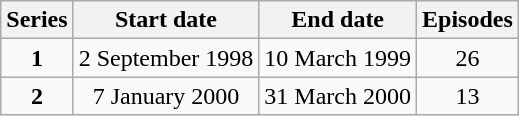<table class="wikitable" style="text-align:center;">
<tr>
<th>Series</th>
<th>Start date</th>
<th>End date</th>
<th>Episodes</th>
</tr>
<tr>
<td><strong>1</strong></td>
<td>2 September 1998</td>
<td>10 March 1999</td>
<td>26</td>
</tr>
<tr>
<td><strong>2</strong></td>
<td>7 January 2000</td>
<td>31 March 2000</td>
<td>13</td>
</tr>
</table>
